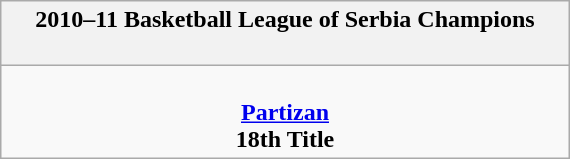<table class="wikitable" style="margin: 0 auto; width: 30%;">
<tr>
<th>2010–11 Basketball League of Serbia Champions<br><br></th>
</tr>
<tr>
<td align=center><br><strong><a href='#'>Partizan</a></strong><br><strong>18th Title</strong></td>
</tr>
</table>
